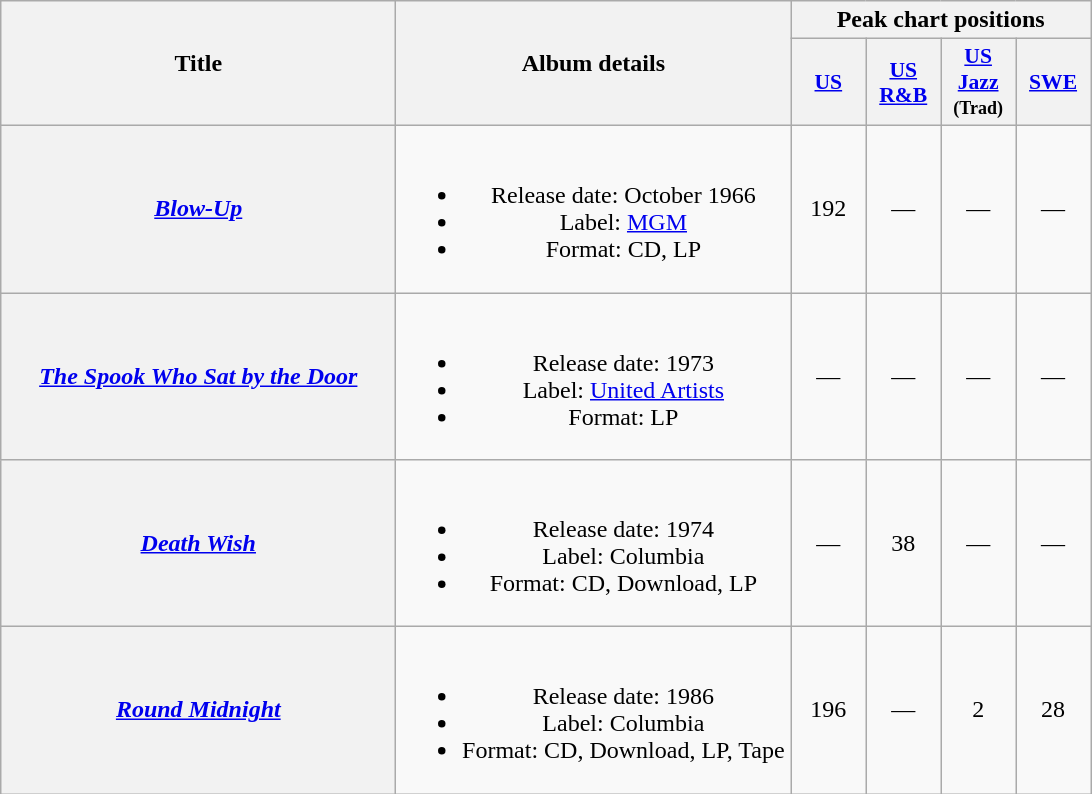<table class="wikitable plainrowheaders" style="text-align:center;">
<tr>
<th scope="col" rowspan="2" style="width:16em;">Title</th>
<th scope="col" rowspan="2" style="width:16em;">Album details</th>
<th scope="col" colspan="4">Peak chart positions</th>
</tr>
<tr>
<th scope="col" style="width:3em;font-size:90%;"><a href='#'>US</a><br></th>
<th scope="col" style="width:3em;font-size:90%;"><a href='#'>US <br>R&B</a><br></th>
<th scope="col" style="width:3em;font-size:90%;"><a href='#'>US <br>Jazz</a><br><small>(Trad)</small><br></th>
<th scope="col" style="width:3em;font-size:90%;"><a href='#'>SWE</a><br></th>
</tr>
<tr>
<th scope="row"><em><a href='#'>Blow-Up</a></em></th>
<td><br><ul><li>Release date: October 1966</li><li>Label: <a href='#'>MGM</a></li><li>Format: CD, LP</li></ul></td>
<td>192</td>
<td>—</td>
<td>—</td>
<td>—</td>
</tr>
<tr>
<th scope="row"><em><a href='#'>The Spook Who Sat by the Door</a></em></th>
<td><br><ul><li>Release date: 1973</li><li>Label: <a href='#'>United Artists</a></li><li>Format: LP</li></ul></td>
<td>—</td>
<td>—</td>
<td>—</td>
<td>—</td>
</tr>
<tr>
<th scope="row"><em><a href='#'>Death Wish</a></em></th>
<td><br><ul><li>Release date: 1974</li><li>Label: Columbia</li><li>Format: CD, Download, LP</li></ul></td>
<td>—</td>
<td>38</td>
<td>—</td>
<td>—</td>
</tr>
<tr>
<th scope="row"><em><a href='#'>Round Midnight</a></em></th>
<td><br><ul><li>Release date: 1986</li><li>Label: Columbia</li><li>Format: CD, Download, LP, Tape</li></ul></td>
<td>196</td>
<td>—</td>
<td>2</td>
<td>28</td>
</tr>
</table>
